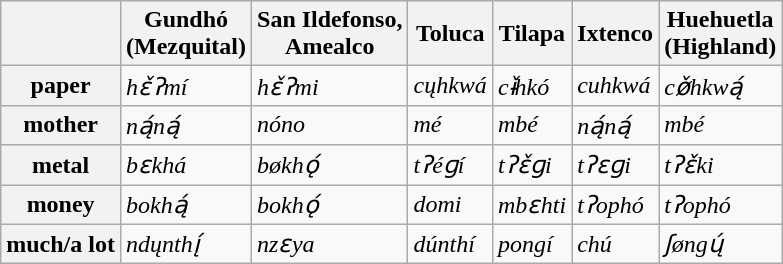<table class="wikitable sortable">
<tr>
<th> </th>
<th>Gundhó <br>(Mezquital)</th>
<th>San Ildefonso,<br>Amealco</th>
<th>Toluca</th>
<th>Tilapa</th>
<th>Ixtenco</th>
<th>Huehuetla <br>(Highland)</th>
</tr>
<tr>
<th>paper</th>
<td><em>hɛ̌ʔmí</em></td>
<td><em>hɛ̌ʔmi</em></td>
<td><em>cųhkwá</em></td>
<td><em>cɨ̌hkó</em></td>
<td><em>cuhkwá</em></td>
<td><em>cø̌hkwą́</em></td>
</tr>
<tr>
<th>mother</th>
<td><em>ną́ną́</em></td>
<td><em>nóno</em></td>
<td><em>mé</em></td>
<td><em>mbé</em></td>
<td><em>ną́ną́</em></td>
<td><em>mbé</em></td>
</tr>
<tr>
<th>metal</th>
<td><em>bɛkhá</em></td>
<td><em>bøkhǫ́</em></td>
<td><em>tʔéɡí</em></td>
<td><em>tʔɛ̌ɡi</em></td>
<td><em>tʔɛɡi</em></td>
<td><em>tʔɛ̌ki</em></td>
</tr>
<tr>
<th>money</th>
<td><em>bokhą́</em></td>
<td><em>bokhǫ́</em></td>
<td><em>domi</em></td>
<td><em>mbɛhti</em></td>
<td><em>tʔophó</em></td>
<td><em>tʔophó</em></td>
</tr>
<tr>
<th>much/a lot</th>
<td><em>ndųnthį́</em></td>
<td><em>nzɛya</em></td>
<td><em>dúnthí</em></td>
<td><em>pongí</em></td>
<td><em>chú</em></td>
<td><em>ʃøngų́</em></td>
</tr>
</table>
